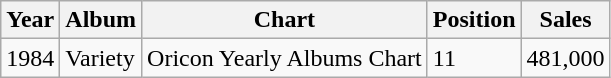<table class="wikitable">
<tr>
<th>Year</th>
<th>Album</th>
<th>Chart</th>
<th>Position</th>
<th>Sales</th>
</tr>
<tr>
<td>1984</td>
<td>Variety</td>
<td>Oricon Yearly Albums Chart</td>
<td>11</td>
<td>481,000</td>
</tr>
</table>
